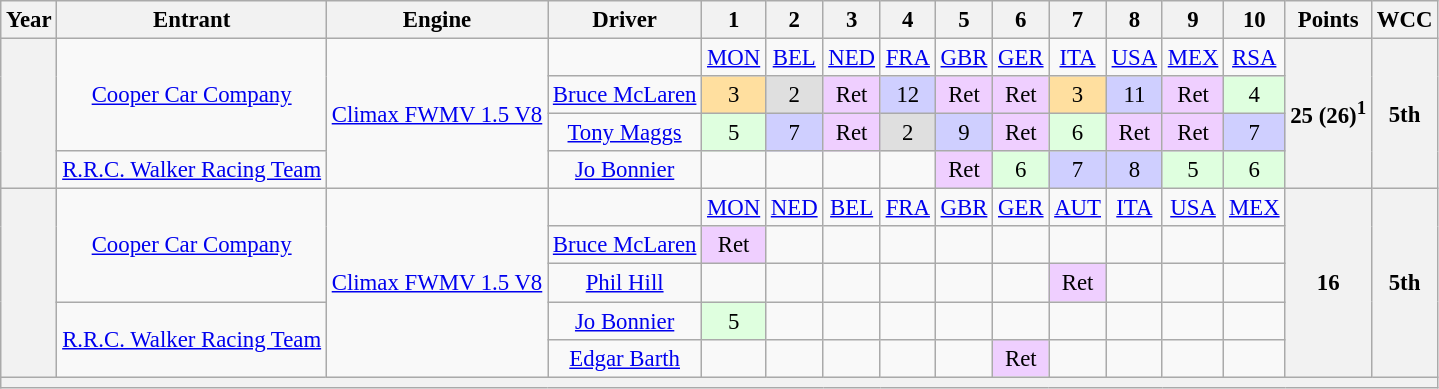<table class="wikitable" style="text-align:center; font-size:95%">
<tr>
<th>Year</th>
<th>Entrant</th>
<th>Engine</th>
<th>Driver</th>
<th>1</th>
<th>2</th>
<th>3</th>
<th>4</th>
<th>5</th>
<th>6</th>
<th>7</th>
<th>8</th>
<th>9</th>
<th>10</th>
<th>Points</th>
<th>WCC</th>
</tr>
<tr>
<th rowspan=4></th>
<td rowspan=3><a href='#'>Cooper Car Company</a></td>
<td rowspan=4><a href='#'>Climax FWMV 1.5 V8</a></td>
<td></td>
<td><a href='#'>MON</a></td>
<td><a href='#'>BEL</a></td>
<td><a href='#'>NED</a></td>
<td><a href='#'>FRA</a></td>
<td><a href='#'>GBR</a></td>
<td><a href='#'>GER</a></td>
<td><a href='#'>ITA</a></td>
<td><a href='#'>USA</a></td>
<td><a href='#'>MEX</a></td>
<td><a href='#'>RSA</a></td>
<th rowspan=4>25 (26)<sup>1</sup></th>
<th rowspan=4>5th</th>
</tr>
<tr>
<td><a href='#'>Bruce McLaren</a></td>
<td style="background:#ffdf9f;">3</td>
<td style="background:#dfdfdf;">2</td>
<td style="background:#efcfff;">Ret</td>
<td style="background:#CFCFFF;">12</td>
<td style="background:#efcfff;">Ret</td>
<td style="background:#efcfff;">Ret</td>
<td style="background:#ffdf9f;">3</td>
<td style="background:#cfcfff;">11</td>
<td style="background:#efcfff;">Ret</td>
<td style="background:#dfffdf;">4</td>
</tr>
<tr>
<td><a href='#'>Tony Maggs</a></td>
<td style="background:#dfffdf;">5</td>
<td style="background:#CFCFFF;">7</td>
<td style="background:#efcfff;">Ret</td>
<td style="background:#dfdfdf;">2</td>
<td style="background:#CFCFFF;">9</td>
<td style="background:#efcfff;">Ret</td>
<td style="background:#dfffdf;">6</td>
<td style="background:#efcfff;">Ret</td>
<td style="background:#efcfff;">Ret</td>
<td style="background:#CFCFFF;">7</td>
</tr>
<tr>
<td><a href='#'>R.R.C. Walker Racing Team</a></td>
<td><a href='#'>Jo Bonnier</a></td>
<td></td>
<td></td>
<td></td>
<td></td>
<td style="background:#efcfff;">Ret</td>
<td style="background:#dfffdf;">6</td>
<td style="background:#CFCFFF;">7</td>
<td style="background:#CFCFFF;">8</td>
<td style="background:#dfffdf;">5</td>
<td style="background:#dfffdf;">6</td>
</tr>
<tr>
<th rowspan=5></th>
<td rowspan=3><a href='#'>Cooper Car Company</a></td>
<td rowspan=5><a href='#'>Climax FWMV 1.5 V8</a></td>
<td></td>
<td><a href='#'>MON</a></td>
<td><a href='#'>NED</a></td>
<td><a href='#'>BEL</a></td>
<td><a href='#'>FRA</a></td>
<td><a href='#'>GBR</a></td>
<td><a href='#'>GER</a></td>
<td><a href='#'>AUT</a></td>
<td><a href='#'>ITA</a></td>
<td><a href='#'>USA</a></td>
<td><a href='#'>MEX</a></td>
<th rowspan=5>16</th>
<th rowspan=5>5th</th>
</tr>
<tr>
<td><a href='#'>Bruce McLaren</a></td>
<td style="background:#efcfff;">Ret</td>
<td></td>
<td></td>
<td></td>
<td></td>
<td></td>
<td></td>
<td></td>
<td></td>
<td></td>
</tr>
<tr>
<td><a href='#'>Phil Hill</a></td>
<td></td>
<td></td>
<td></td>
<td></td>
<td></td>
<td></td>
<td style="background:#efcfff;">Ret</td>
<td></td>
<td></td>
<td></td>
</tr>
<tr>
<td rowspan=2><a href='#'>R.R.C. Walker Racing Team</a></td>
<td><a href='#'>Jo Bonnier</a></td>
<td style="background:#dfffdf;">5</td>
<td></td>
<td></td>
<td></td>
<td></td>
<td></td>
<td></td>
<td></td>
<td></td>
<td></td>
</tr>
<tr>
<td><a href='#'>Edgar Barth</a></td>
<td></td>
<td></td>
<td></td>
<td></td>
<td></td>
<td style="background:#efcfff;">Ret</td>
<td></td>
<td></td>
<td></td>
<td></td>
</tr>
<tr>
<th colspan=16></th>
</tr>
</table>
